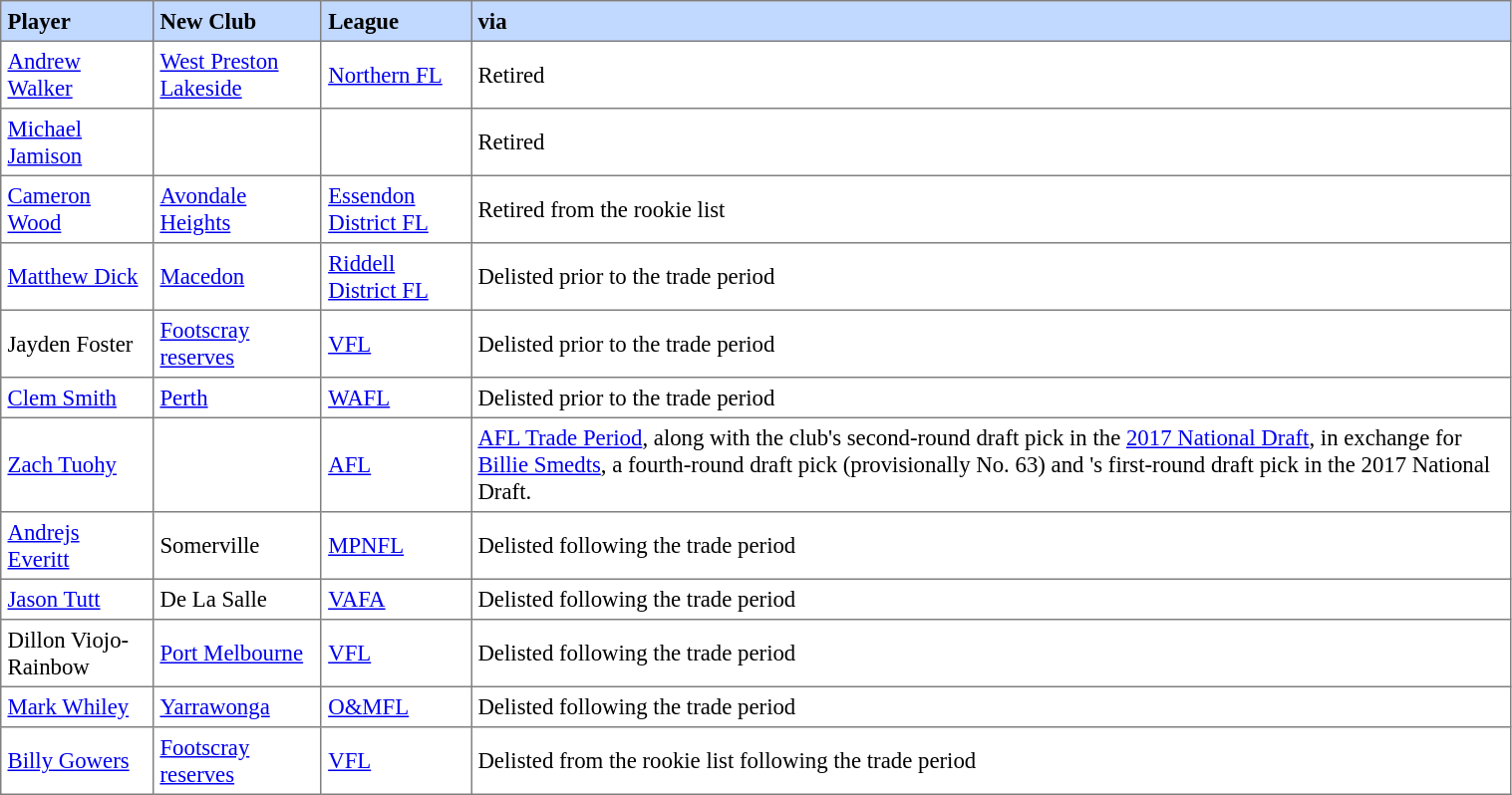<table border="1" cellpadding="4" cellspacing="0"  style="text-align:left; font-size:95%; border-collapse:collapse; width:80%;">
<tr style="background:#C1D8FF;">
<th>Player</th>
<th>New Club</th>
<th>League</th>
<th>via</th>
</tr>
<tr>
<td> <a href='#'>Andrew Walker</a></td>
<td><a href='#'>West Preston Lakeside</a></td>
<td><a href='#'>Northern FL</a></td>
<td>Retired</td>
</tr>
<tr>
<td> <a href='#'>Michael Jamison</a></td>
<td></td>
<td></td>
<td>Retired</td>
</tr>
<tr>
<td> <a href='#'>Cameron Wood</a></td>
<td><a href='#'>Avondale Heights</a></td>
<td><a href='#'>Essendon District FL</a></td>
<td>Retired from the rookie list</td>
</tr>
<tr>
<td> <a href='#'>Matthew Dick</a></td>
<td><a href='#'>Macedon</a></td>
<td><a href='#'>Riddell District FL</a></td>
<td>Delisted prior to the trade period</td>
</tr>
<tr>
<td> Jayden Foster</td>
<td><a href='#'>Footscray reserves</a></td>
<td><a href='#'>VFL</a></td>
<td>Delisted prior to the trade period</td>
</tr>
<tr>
<td> <a href='#'>Clem Smith</a></td>
<td><a href='#'>Perth</a></td>
<td><a href='#'>WAFL</a></td>
<td>Delisted prior to the trade period</td>
</tr>
<tr>
<td> <a href='#'>Zach Tuohy</a></td>
<td></td>
<td><a href='#'>AFL</a></td>
<td><a href='#'>AFL Trade Period</a>, along with the club's second-round draft pick in the <a href='#'>2017 National Draft</a>, in exchange for <a href='#'>Billie Smedts</a>, a fourth-round draft pick (provisionally No. 63) and 's first-round draft pick in the 2017 National Draft.</td>
</tr>
<tr>
<td> <a href='#'>Andrejs Everitt</a></td>
<td>Somerville</td>
<td><a href='#'>MPNFL</a></td>
<td>Delisted following the trade period</td>
</tr>
<tr>
<td> <a href='#'>Jason Tutt</a></td>
<td>De La Salle</td>
<td><a href='#'>VAFA</a></td>
<td>Delisted following the trade period</td>
</tr>
<tr>
<td> Dillon Viojo-Rainbow</td>
<td><a href='#'>Port Melbourne</a></td>
<td><a href='#'>VFL</a></td>
<td>Delisted following the trade period</td>
</tr>
<tr>
<td> <a href='#'>Mark Whiley</a></td>
<td><a href='#'>Yarrawonga</a></td>
<td><a href='#'>O&MFL</a></td>
<td>Delisted following the trade period</td>
</tr>
<tr>
<td> <a href='#'>Billy Gowers</a></td>
<td><a href='#'>Footscray reserves</a></td>
<td><a href='#'>VFL</a></td>
<td>Delisted from the rookie list following the trade period</td>
</tr>
</table>
